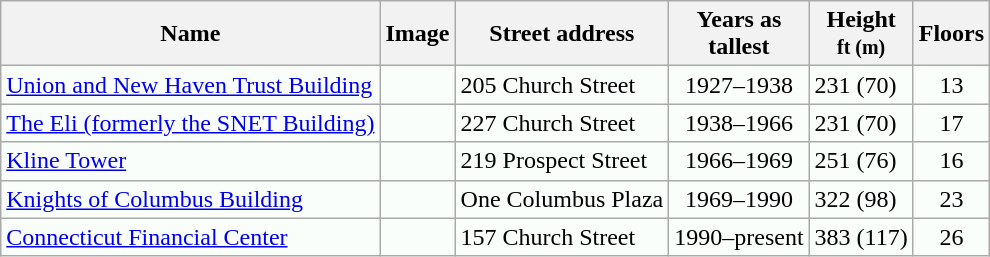<table class="wikitable sortable" style="background:#fafefa">
<tr>
<th>Name</th>
<th>Image</th>
<th>Street address</th>
<th>Years as<br>tallest</th>
<th>Height<br><small>ft (m)</small></th>
<th>Floors</th>
</tr>
<tr>
<td><a href='#'>Union and New Haven Trust Building</a></td>
<td></td>
<td>205 Church Street</td>
<td align=center>1927–1938</td>
<td>231 (70)</td>
<td align=center>13</td>
</tr>
<tr>
<td><a href='#'>The Eli (formerly the SNET Building)</a></td>
<td></td>
<td>227 Church Street</td>
<td style="text-align:center;">1938–1966</td>
<td>231 (70)</td>
<td style="text-align:center;">17</td>
</tr>
<tr>
<td><a href='#'>Kline Tower</a></td>
<td></td>
<td>219 Prospect Street</td>
<td align=center>1966–1969</td>
<td>251 (76)</td>
<td align=center>16</td>
</tr>
<tr>
<td><a href='#'>Knights of Columbus Building</a></td>
<td></td>
<td>One Columbus Plaza</td>
<td align=center>1969–1990</td>
<td>322 (98)</td>
<td align=center>23</td>
</tr>
<tr>
<td><a href='#'>Connecticut Financial Center</a><br></td>
<td></td>
<td>157 Church Street</td>
<td align=center>1990–present</td>
<td>383 (117)</td>
<td align=center>26</td>
</tr>
</table>
